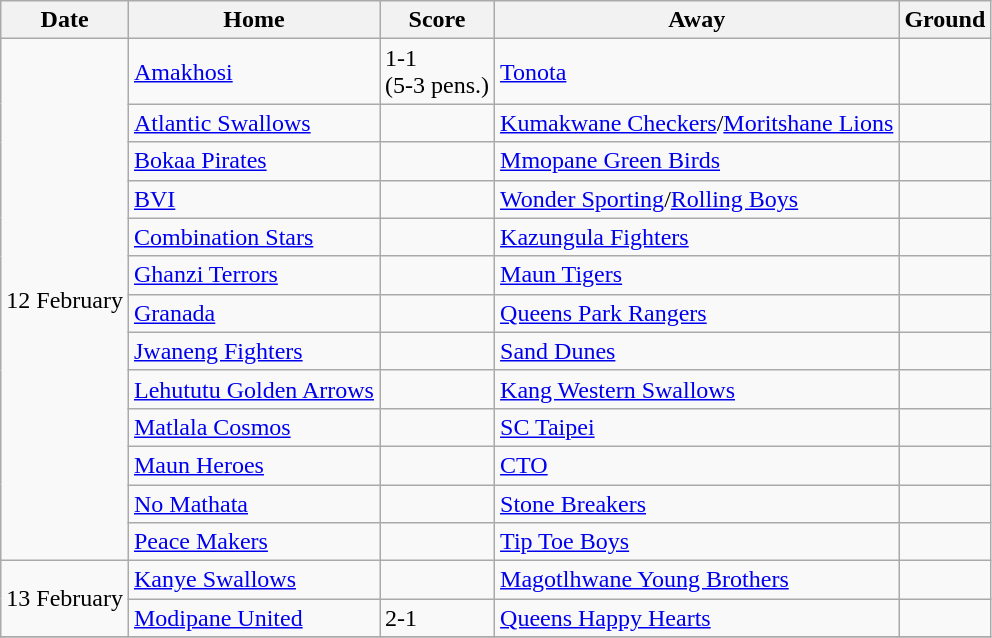<table class="wikitable">
<tr>
<th>Date</th>
<th>Home</th>
<th>Score</th>
<th>Away</th>
<th>Ground</th>
</tr>
<tr>
<td rowspan="13">12 February</td>
<td><a href='#'>Amakhosi</a></td>
<td>1-1<br>(5-3 pens.)</td>
<td><a href='#'>Tonota</a></td>
<td></td>
</tr>
<tr>
<td><a href='#'>Atlantic Swallows</a></td>
<td></td>
<td><a href='#'>Kumakwane Checkers</a>/<a href='#'>Moritshane Lions</a></td>
<td></td>
</tr>
<tr>
<td><a href='#'>Bokaa Pirates</a></td>
<td></td>
<td><a href='#'>Mmopane Green Birds</a></td>
<td></td>
</tr>
<tr>
<td><a href='#'>BVI</a></td>
<td></td>
<td><a href='#'>Wonder Sporting</a>/<a href='#'>Rolling Boys</a></td>
<td></td>
</tr>
<tr>
<td><a href='#'>Combination Stars</a></td>
<td></td>
<td><a href='#'>Kazungula Fighters</a></td>
<td></td>
</tr>
<tr>
<td><a href='#'>Ghanzi Terrors</a></td>
<td></td>
<td><a href='#'>Maun Tigers</a></td>
<td></td>
</tr>
<tr>
<td><a href='#'>Granada</a></td>
<td></td>
<td><a href='#'>Queens Park Rangers</a></td>
<td></td>
</tr>
<tr>
<td><a href='#'>Jwaneng Fighters</a></td>
<td></td>
<td><a href='#'>Sand Dunes</a></td>
<td></td>
</tr>
<tr>
<td><a href='#'>Lehututu Golden Arrows</a></td>
<td></td>
<td><a href='#'>Kang Western Swallows</a></td>
<td></td>
</tr>
<tr>
<td><a href='#'>Matlala Cosmos</a></td>
<td></td>
<td><a href='#'>SC Taipei</a></td>
<td></td>
</tr>
<tr>
<td><a href='#'>Maun Heroes</a></td>
<td></td>
<td><a href='#'>CTO</a></td>
<td></td>
</tr>
<tr>
<td><a href='#'>No Mathata</a></td>
<td></td>
<td><a href='#'>Stone Breakers</a></td>
<td></td>
</tr>
<tr>
<td><a href='#'>Peace Makers</a></td>
<td></td>
<td><a href='#'>Tip Toe Boys</a></td>
<td></td>
</tr>
<tr>
<td rowspan ="2">13 February</td>
<td><a href='#'>Kanye Swallows</a></td>
<td></td>
<td><a href='#'>Magotlhwane Young Brothers</a></td>
<td></td>
</tr>
<tr>
<td><a href='#'>Modipane United</a></td>
<td>2-1</td>
<td><a href='#'>Queens Happy Hearts</a></td>
<td></td>
</tr>
<tr>
</tr>
</table>
